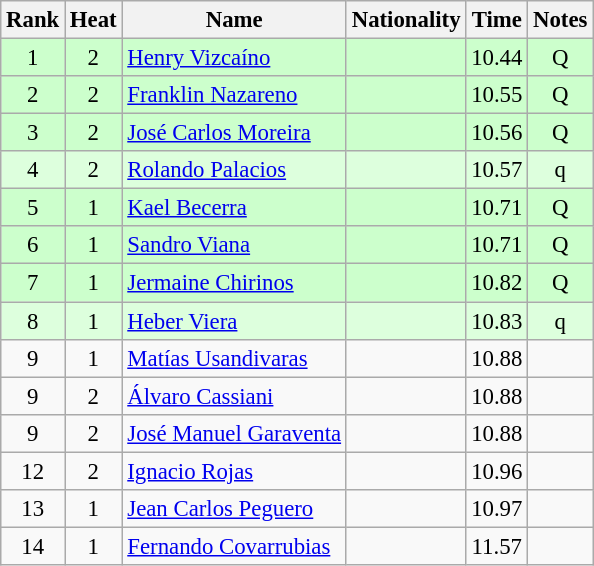<table class="wikitable sortable" style="text-align:center;font-size:95%">
<tr>
<th>Rank</th>
<th>Heat</th>
<th>Name</th>
<th>Nationality</th>
<th>Time</th>
<th>Notes</th>
</tr>
<tr bgcolor=ccffcc>
<td>1</td>
<td>2</td>
<td align=left><a href='#'>Henry Vizcaíno</a></td>
<td align=left></td>
<td>10.44</td>
<td>Q</td>
</tr>
<tr bgcolor=ccffcc>
<td>2</td>
<td>2</td>
<td align=left><a href='#'>Franklin Nazareno</a></td>
<td align=left></td>
<td>10.55</td>
<td>Q</td>
</tr>
<tr bgcolor=ccffcc>
<td>3</td>
<td>2</td>
<td align=left><a href='#'>José Carlos Moreira</a></td>
<td align=left></td>
<td>10.56</td>
<td>Q</td>
</tr>
<tr bgcolor=ddffdd>
<td>4</td>
<td>2</td>
<td align=left><a href='#'>Rolando Palacios</a></td>
<td align=left></td>
<td>10.57</td>
<td>q</td>
</tr>
<tr bgcolor=ccffcc>
<td>5</td>
<td>1</td>
<td align=left><a href='#'>Kael Becerra</a></td>
<td align=left></td>
<td>10.71</td>
<td>Q</td>
</tr>
<tr bgcolor=ccffcc>
<td>6</td>
<td>1</td>
<td align=left><a href='#'>Sandro Viana</a></td>
<td align=left></td>
<td>10.71</td>
<td>Q</td>
</tr>
<tr bgcolor=ccffcc>
<td>7</td>
<td>1</td>
<td align=left><a href='#'>Jermaine Chirinos</a></td>
<td align=left></td>
<td>10.82</td>
<td>Q</td>
</tr>
<tr bgcolor=ddffdd>
<td>8</td>
<td>1</td>
<td align=left><a href='#'>Heber Viera</a></td>
<td align=left></td>
<td>10.83</td>
<td>q</td>
</tr>
<tr>
<td>9</td>
<td>1</td>
<td align=left><a href='#'>Matías Usandivaras</a></td>
<td align=left></td>
<td>10.88</td>
<td></td>
</tr>
<tr>
<td>9</td>
<td>2</td>
<td align=left><a href='#'>Álvaro Cassiani</a></td>
<td align=left></td>
<td>10.88</td>
<td></td>
</tr>
<tr>
<td>9</td>
<td>2</td>
<td align=left><a href='#'>José Manuel Garaventa</a></td>
<td align=left></td>
<td>10.88</td>
<td></td>
</tr>
<tr>
<td>12</td>
<td>2</td>
<td align=left><a href='#'>Ignacio Rojas</a></td>
<td align=left></td>
<td>10.96</td>
<td></td>
</tr>
<tr>
<td>13</td>
<td>1</td>
<td align=left><a href='#'>Jean Carlos Peguero</a></td>
<td align=left></td>
<td>10.97</td>
<td></td>
</tr>
<tr>
<td>14</td>
<td>1</td>
<td align=left><a href='#'>Fernando Covarrubias</a></td>
<td align=left></td>
<td>11.57</td>
<td></td>
</tr>
</table>
